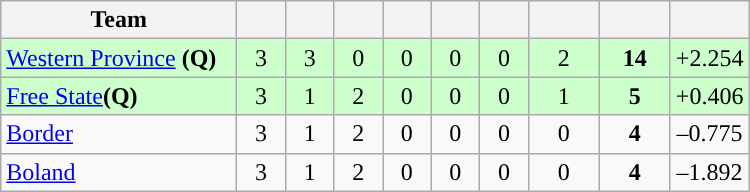<table class="wikitable" style="text-align:center">
<tr>
<th width="150">Team</th>
<th width="25"></th>
<th width="25"></th>
<th width="25"></th>
<th width="25"></th>
<th width="25"></th>
<th width="25"></th>
<th width="40"></th>
<th width="40"></th>
<th width="45"></th>
</tr>
<tr style="background:#cfc">
<td style="text-align:left"><a href='#'>Western Province</a> <strong>(Q)</strong></td>
<td>3</td>
<td>3</td>
<td>0</td>
<td>0</td>
<td>0</td>
<td>0</td>
<td>2</td>
<td><strong>14</strong></td>
<td>+2.254</td>
</tr>
<tr style="background:#cfc">
<td style="text-align:left"><a href='#'>Free State</a><strong>(Q)</strong></td>
<td>3</td>
<td>1</td>
<td>2</td>
<td>0</td>
<td>0</td>
<td>0</td>
<td>1</td>
<td><strong>5</strong></td>
<td>+0.406</td>
</tr>
<tr>
<td style="text-align:left"><a href='#'>Border</a></td>
<td>3</td>
<td>1</td>
<td>2</td>
<td>0</td>
<td>0</td>
<td>0</td>
<td>0</td>
<td><strong>4</strong></td>
<td>–0.775</td>
</tr>
<tr>
<td style="text-align:left"><a href='#'>Boland</a></td>
<td>3</td>
<td>1</td>
<td>2</td>
<td>0</td>
<td>0</td>
<td>0</td>
<td>0</td>
<td><strong>4</strong></td>
<td>–1.892</td>
</tr>
</table>
